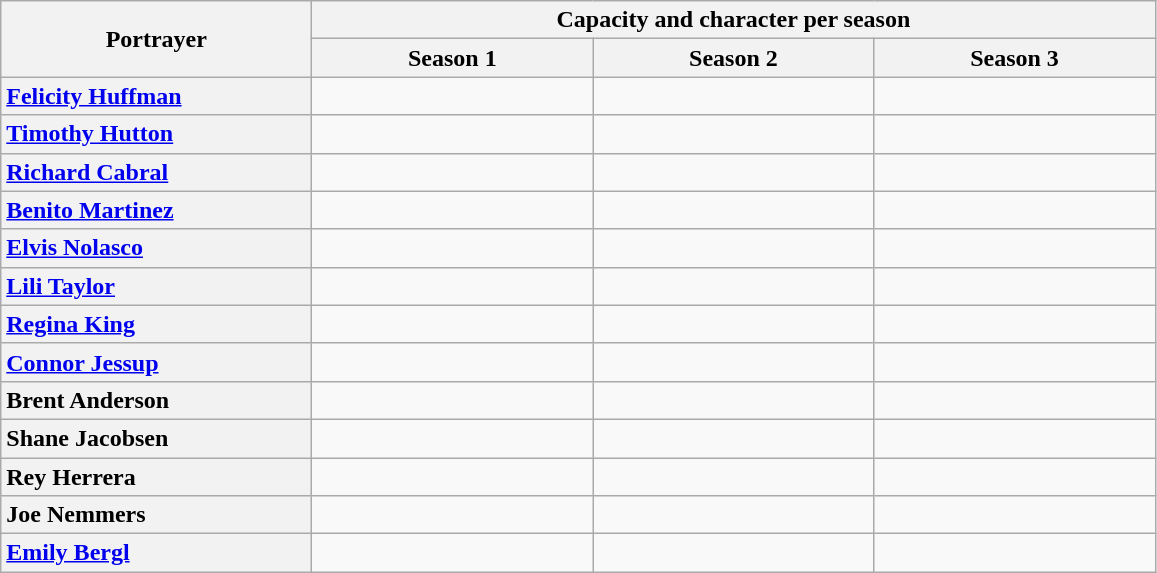<table class="wikitable plainrowheaders">
<tr>
<th scope="col" rowspan="2" width="200px">Portrayer</th>
<th colspan="3" scope="col">Capacity and character per season</th>
</tr>
<tr>
<th scope="col" style="width: 180px">Season 1</th>
<th scope="col" style="width: 180px">Season 2</th>
<th scope="col" style="width: 180px">Season 3</th>
</tr>
<tr>
<th scope="row" style="text-align:left"><a href='#'>Felicity Huffman</a></th>
<td></td>
<td></td>
<td></td>
</tr>
<tr>
<th scope="row" style="text-align:left"><a href='#'>Timothy Hutton</a></th>
<td></td>
<td></td>
<td></td>
</tr>
<tr>
<th scope="row" style="text-align:left"><a href='#'>Richard Cabral</a></th>
<td></td>
<td></td>
<td></td>
</tr>
<tr>
<th scope="row" style="text-align:left"><a href='#'>Benito Martinez</a></th>
<td></td>
<td></td>
<td></td>
</tr>
<tr>
<th scope="row" style="text-align:left"><a href='#'>Elvis Nolasco</a></th>
<td></td>
<td></td>
<td></td>
</tr>
<tr>
<th scope="row" style="text-align:left"><a href='#'>Lili Taylor</a></th>
<td></td>
<td></td>
<td></td>
</tr>
<tr>
<th scope="row" style="text-align:left"><a href='#'>Regina King</a></th>
<td></td>
<td></td>
<td></td>
</tr>
<tr>
<th scope="row" style="text-align:left"><a href='#'>Connor Jessup</a></th>
<td></td>
<td></td>
<td></td>
</tr>
<tr>
<th scope="row" style="text-align:left">Brent Anderson</th>
<td></td>
<td></td>
<td></td>
</tr>
<tr>
<th scope="row" style="text-align:left">Shane Jacobsen</th>
<td></td>
<td></td>
<td></td>
</tr>
<tr>
<th scope="row" style="text-align:left">Rey Herrera</th>
<td></td>
<td></td>
<td></td>
</tr>
<tr>
<th scope="row" style="text-align:left">Joe Nemmers</th>
<td></td>
<td></td>
<td></td>
</tr>
<tr>
<th scope="row" style="text-align:left"><a href='#'>Emily Bergl</a></th>
<td></td>
<td></td>
<td></td>
</tr>
</table>
